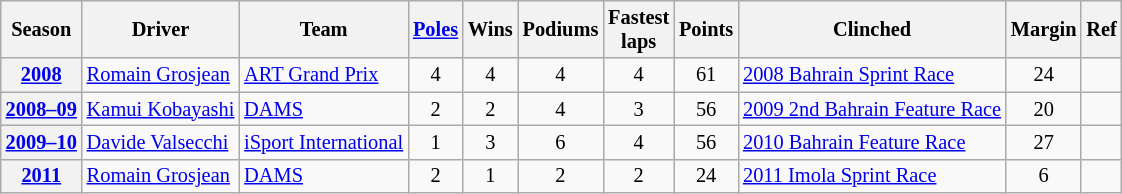<table class="wikitable sortable" style="font-size:85%; text-align:center;">
<tr>
<th scope=col>Season</th>
<th scope=col>Driver</th>
<th scope=col>Team</th>
<th scope=col><a href='#'>Poles</a></th>
<th scope=col>Wins</th>
<th scope=col>Podiums</th>
<th scope=col width="40">Fastest laps</th>
<th scope=col>Points</th>
<th scope=col>Clinched</th>
<th scope=col>Margin</th>
<th scope=col class=unsortable>Ref</th>
</tr>
<tr>
<th><a href='#'>2008</a></th>
<td align=left> <a href='#'>Romain Grosjean</a></td>
<td align=left> <a href='#'>ART Grand Prix</a></td>
<td>4</td>
<td>4</td>
<td>4</td>
<td>4</td>
<td>61</td>
<td align=left><a href='#'>2008 Bahrain Sprint Race</a></td>
<td>24</td>
<td></td>
</tr>
<tr>
<th><a href='#'>2008–09</a></th>
<td align=left> <a href='#'>Kamui Kobayashi</a></td>
<td align=left> <a href='#'>DAMS</a></td>
<td>2</td>
<td>2</td>
<td>4</td>
<td>3</td>
<td>56</td>
<td align=left><a href='#'>2009 2nd Bahrain Feature Race</a></td>
<td>20</td>
<td></td>
</tr>
<tr>
<th><a href='#'>2009–10</a></th>
<td align=left> <a href='#'>Davide Valsecchi</a></td>
<td align=left> <a href='#'>iSport International</a></td>
<td>1</td>
<td>3</td>
<td>6</td>
<td>4</td>
<td>56</td>
<td align=left><a href='#'>2010 Bahrain Feature Race</a></td>
<td>27</td>
<td></td>
</tr>
<tr>
<th><a href='#'>2011</a></th>
<td align=left> <a href='#'>Romain Grosjean</a></td>
<td align=left> <a href='#'>DAMS</a></td>
<td>2</td>
<td>1</td>
<td>2</td>
<td>2</td>
<td>24</td>
<td align=left><a href='#'>2011 Imola Sprint Race</a></td>
<td>6</td>
<td></td>
</tr>
</table>
